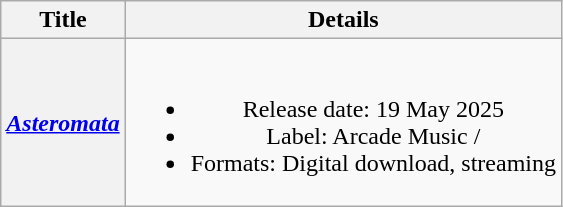<table class="wikitable plainrowheaders" style="text-align:center">
<tr>
<th scope="col">Title</th>
<th scope="col">Details</th>
</tr>
<tr>
<th scope="row"><em><a href='#'>Asteromata</a></th>
<td><br><ul><li>Release date: 19 May 2025</li><li>Label: Arcade Music / </li><li>Formats: Digital download, streaming</li></ul></td>
</tr>
</table>
